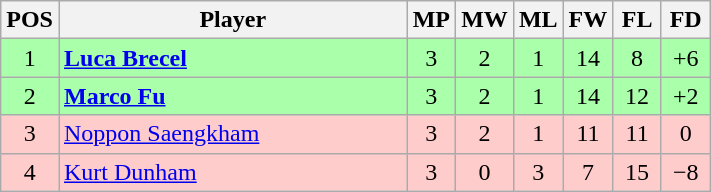<table class="wikitable" style="text-align: center;">
<tr>
<th width=25>POS</th>
<th width=225>Player</th>
<th width=25>MP</th>
<th width=25>MW</th>
<th width=25>ML</th>
<th width=25>FW</th>
<th width=25>FL</th>
<th width=25>FD</th>
</tr>
<tr style="background:#afa;">
<td>1</td>
<td style="text-align:left;"> <strong><a href='#'>Luca Brecel</a></strong></td>
<td>3</td>
<td>2</td>
<td>1</td>
<td>14</td>
<td>8</td>
<td>+6</td>
</tr>
<tr style="background:#afa;">
<td>2</td>
<td style="text-align:left;"> <strong><a href='#'>Marco Fu</a></strong></td>
<td>3</td>
<td>2</td>
<td>1</td>
<td>14</td>
<td>12</td>
<td>+2</td>
</tr>
<tr style="background:#fcc;">
<td>3</td>
<td style="text-align:left;"> <a href='#'>Noppon Saengkham</a></td>
<td>3</td>
<td>2</td>
<td>1</td>
<td>11</td>
<td>11</td>
<td>0</td>
</tr>
<tr style="background:#fcc;">
<td>4</td>
<td style="text-align:left;"> <a href='#'>Kurt Dunham</a></td>
<td>3</td>
<td>0</td>
<td>3</td>
<td>7</td>
<td>15</td>
<td>−8</td>
</tr>
</table>
